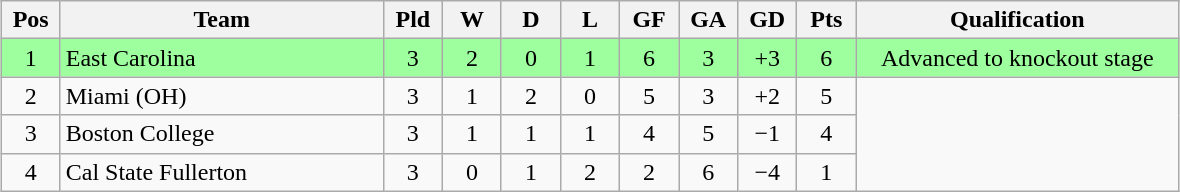<table class="wikitable" style="text-align:center; margin: 1em auto">
<tr>
<th style="width:2em">Pos</th>
<th style="width:13em">Team</th>
<th style="width:2em">Pld</th>
<th style="width:2em">W</th>
<th style="width:2em">D</th>
<th style="width:2em">L</th>
<th style="width:2em">GF</th>
<th style="width:2em">GA</th>
<th style="width:2em">GD</th>
<th style="width:2em">Pts</th>
<th style="width:13em">Qualification</th>
</tr>
<tr bgcolor="#9eff9e">
<td>1</td>
<td style="text-align:left">East Carolina</td>
<td>3</td>
<td>2</td>
<td>0</td>
<td>1</td>
<td>6</td>
<td>3</td>
<td>+3</td>
<td>6</td>
<td>Advanced to knockout stage</td>
</tr>
<tr>
<td>2</td>
<td style="text-align:left">Miami (OH)</td>
<td>3</td>
<td>1</td>
<td>2</td>
<td>0</td>
<td>5</td>
<td>3</td>
<td>+2</td>
<td>5</td>
</tr>
<tr>
<td>3</td>
<td style="text-align:left">Boston College</td>
<td>3</td>
<td>1</td>
<td>1</td>
<td>1</td>
<td>4</td>
<td>5</td>
<td>−1</td>
<td>4</td>
</tr>
<tr>
<td>4</td>
<td style="text-align:left">Cal State Fullerton</td>
<td>3</td>
<td>0</td>
<td>1</td>
<td>2</td>
<td>2</td>
<td>6</td>
<td>−4</td>
<td>1</td>
</tr>
</table>
